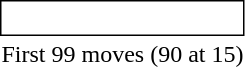<table style="display:inline; display:inline-table;">
<tr>
<td style="border: solid thin; padding: 2px;"><br></td>
</tr>
<tr>
<td style="text-align:center">First 99 moves (90 at 15)</td>
</tr>
</table>
